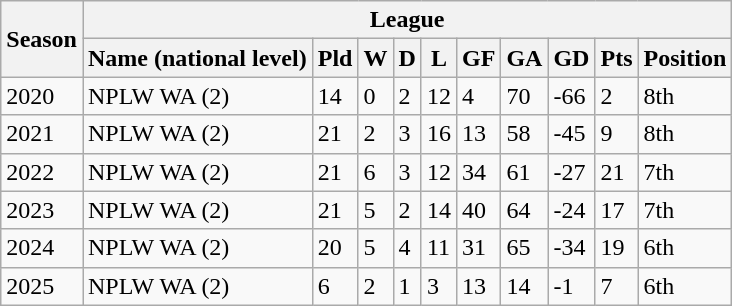<table class="wikitable">
<tr>
<th rowspan="2">Season</th>
<th colspan="10">League</th>
</tr>
<tr>
<th>Name (national level)</th>
<th>Pld</th>
<th>W</th>
<th>D</th>
<th>L</th>
<th>GF</th>
<th>GA</th>
<th>GD</th>
<th>Pts</th>
<th>Position</th>
</tr>
<tr>
<td>2020</td>
<td>NPLW WA (2)</td>
<td>14</td>
<td>0</td>
<td>2</td>
<td>12</td>
<td>4</td>
<td>70</td>
<td>-66</td>
<td>2</td>
<td>8th</td>
</tr>
<tr>
<td>2021</td>
<td>NPLW WA (2)</td>
<td>21</td>
<td>2</td>
<td>3</td>
<td>16</td>
<td>13</td>
<td>58</td>
<td>-45</td>
<td>9</td>
<td>8th</td>
</tr>
<tr>
<td>2022</td>
<td>NPLW WA (2)</td>
<td>21</td>
<td>6</td>
<td>3</td>
<td>12</td>
<td>34</td>
<td>61</td>
<td>-27</td>
<td>21</td>
<td>7th</td>
</tr>
<tr>
<td>2023</td>
<td>NPLW WA (2)</td>
<td>21</td>
<td>5</td>
<td>2</td>
<td>14</td>
<td>40</td>
<td>64</td>
<td>-24</td>
<td>17</td>
<td>7th</td>
</tr>
<tr>
<td>2024</td>
<td>NPLW WA (2)</td>
<td>20</td>
<td>5</td>
<td>4</td>
<td>11</td>
<td>31</td>
<td>65</td>
<td>-34</td>
<td>19</td>
<td>6th</td>
</tr>
<tr>
<td>2025</td>
<td>NPLW WA (2)</td>
<td>6</td>
<td>2</td>
<td>1</td>
<td>3</td>
<td>13</td>
<td>14</td>
<td>-1</td>
<td>7</td>
<td>6th</td>
</tr>
</table>
